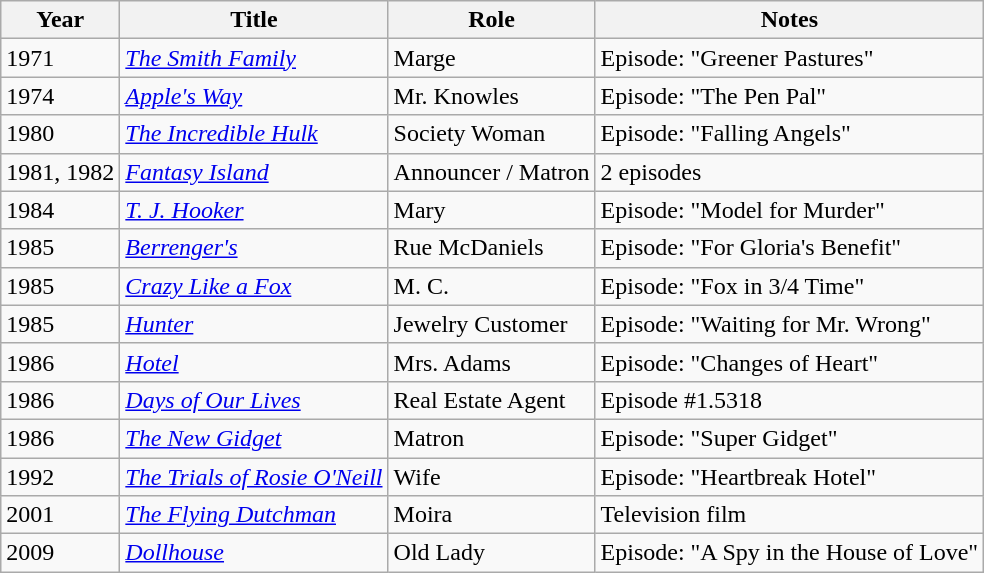<table class="wikitable sortable">
<tr>
<th>Year</th>
<th>Title</th>
<th>Role</th>
<th>Notes</th>
</tr>
<tr>
<td>1971</td>
<td><a href='#'><em>The Smith Family</em></a></td>
<td>Marge</td>
<td>Episode: "Greener Pastures"</td>
</tr>
<tr>
<td>1974</td>
<td><em><a href='#'>Apple's Way</a></em></td>
<td>Mr. Knowles</td>
<td>Episode: "The Pen Pal"</td>
</tr>
<tr>
<td>1980</td>
<td><a href='#'><em>The Incredible Hulk</em></a></td>
<td>Society Woman</td>
<td>Episode: "Falling Angels"</td>
</tr>
<tr>
<td>1981, 1982</td>
<td><em><a href='#'>Fantasy Island</a></em></td>
<td>Announcer / Matron</td>
<td>2 episodes</td>
</tr>
<tr>
<td>1984</td>
<td><em><a href='#'>T. J. Hooker</a></em></td>
<td>Mary</td>
<td>Episode: "Model for Murder"</td>
</tr>
<tr>
<td>1985</td>
<td><em><a href='#'>Berrenger's</a></em></td>
<td>Rue McDaniels</td>
<td>Episode: "For Gloria's Benefit"</td>
</tr>
<tr>
<td>1985</td>
<td><a href='#'><em>Crazy Like a Fox</em></a></td>
<td>M. C.</td>
<td>Episode: "Fox in 3/4 Time"</td>
</tr>
<tr>
<td>1985</td>
<td><a href='#'><em>Hunter</em></a></td>
<td>Jewelry Customer</td>
<td>Episode: "Waiting for Mr. Wrong"</td>
</tr>
<tr>
<td>1986</td>
<td><a href='#'><em>Hotel</em></a></td>
<td>Mrs. Adams</td>
<td>Episode: "Changes of Heart"</td>
</tr>
<tr>
<td>1986</td>
<td><em><a href='#'>Days of Our Lives</a></em></td>
<td>Real Estate Agent</td>
<td>Episode #1.5318</td>
</tr>
<tr>
<td>1986</td>
<td><em><a href='#'>The New Gidget</a></em></td>
<td>Matron</td>
<td>Episode: "Super Gidget"</td>
</tr>
<tr>
<td>1992</td>
<td><em><a href='#'>The Trials of Rosie O'Neill</a></em></td>
<td>Wife</td>
<td>Episode: "Heartbreak Hotel"</td>
</tr>
<tr>
<td>2001</td>
<td><a href='#'><em>The Flying Dutchman</em></a></td>
<td>Moira</td>
<td>Television film</td>
</tr>
<tr>
<td>2009</td>
<td><a href='#'><em>Dollhouse</em></a></td>
<td>Old Lady</td>
<td>Episode: "A Spy in the House of Love"</td>
</tr>
</table>
